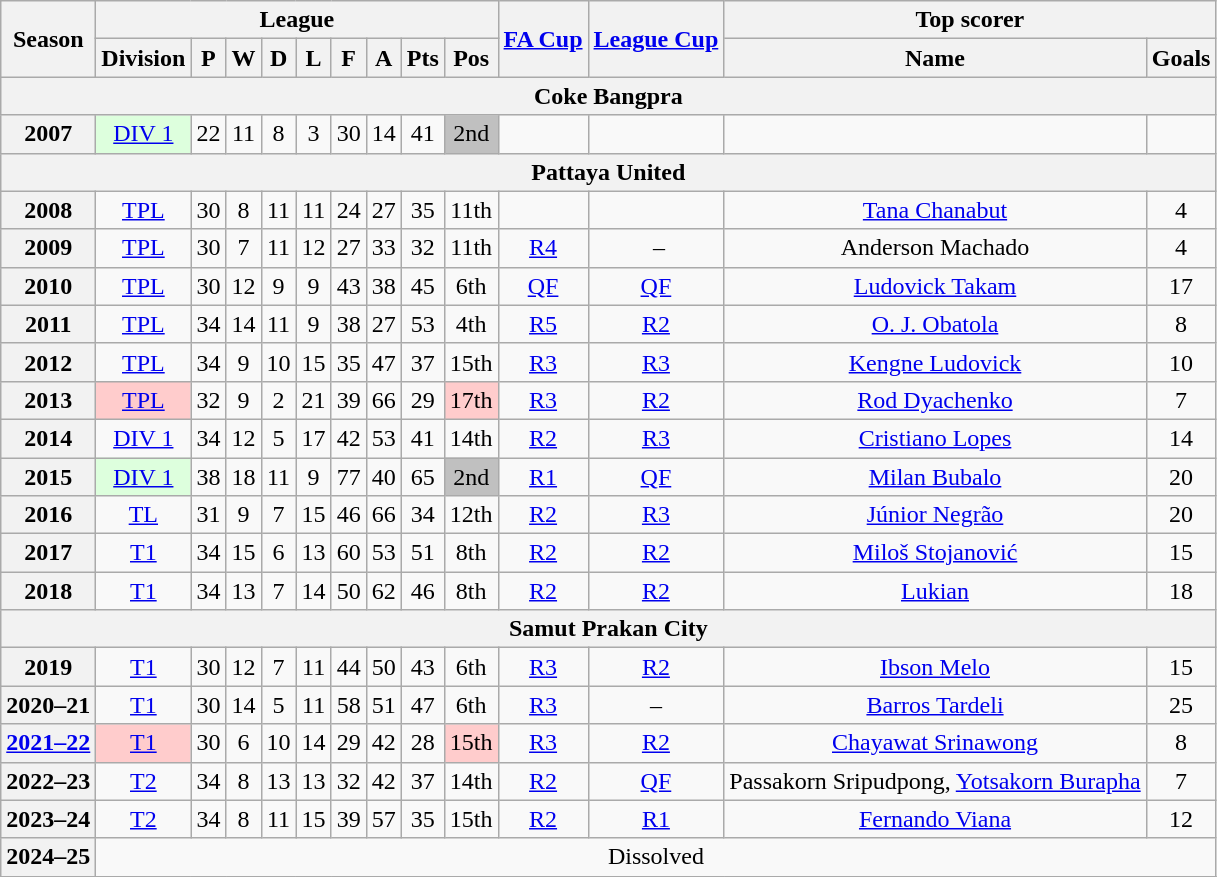<table class="wikitable" style="text-align: center">
<tr>
<th rowspan=2>Season</th>
<th colspan=9>League</th>
<th rowspan=2><a href='#'>FA Cup</a></th>
<th rowspan=2><a href='#'>League Cup</a></th>
<th colspan=2>Top scorer</th>
</tr>
<tr>
<th>Division</th>
<th>P</th>
<th>W</th>
<th>D</th>
<th>L</th>
<th>F</th>
<th>A</th>
<th>Pts</th>
<th>Pos</th>
<th>Name</th>
<th>Goals</th>
</tr>
<tr>
<th colspan="17">Coke Bangpra</th>
</tr>
<tr>
<th>2007</th>
<td bgcolor="#DDFFDD"><a href='#'>DIV 1</a></td>
<td>22</td>
<td>11</td>
<td>8</td>
<td>3</td>
<td>30</td>
<td>14</td>
<td>41</td>
<td bgcolor=silver>2nd</td>
<td></td>
<td></td>
<td></td>
<td></td>
</tr>
<tr>
<th colspan="17">Pattaya United</th>
</tr>
<tr>
<th>2008</th>
<td><a href='#'>TPL</a></td>
<td>30</td>
<td>8</td>
<td>11</td>
<td>11</td>
<td>24</td>
<td>27</td>
<td>35</td>
<td>11th</td>
<td></td>
<td></td>
<td><a href='#'>Tana Chanabut</a></td>
<td>4</td>
</tr>
<tr>
<th>2009</th>
<td><a href='#'>TPL</a></td>
<td>30</td>
<td>7</td>
<td>11</td>
<td>12</td>
<td>27</td>
<td>33</td>
<td>32</td>
<td>11th</td>
<td><a href='#'>R4</a></td>
<td> –</td>
<td>Anderson Machado</td>
<td>4</td>
</tr>
<tr>
<th>2010</th>
<td><a href='#'>TPL</a></td>
<td>30</td>
<td>12</td>
<td>9</td>
<td>9</td>
<td>43</td>
<td>38</td>
<td>45</td>
<td>6th</td>
<td><a href='#'>QF</a></td>
<td><a href='#'>QF</a></td>
<td><a href='#'>Ludovick Takam</a></td>
<td>17</td>
</tr>
<tr>
<th>2011</th>
<td><a href='#'>TPL</a></td>
<td>34</td>
<td>14</td>
<td>11</td>
<td>9</td>
<td>38</td>
<td>27</td>
<td>53</td>
<td>4th</td>
<td><a href='#'>R5</a></td>
<td><a href='#'>R2</a></td>
<td><a href='#'>O. J. Obatola</a></td>
<td>8</td>
</tr>
<tr>
<th>2012</th>
<td><a href='#'>TPL</a></td>
<td>34</td>
<td>9</td>
<td>10</td>
<td>15</td>
<td>35</td>
<td>47</td>
<td>37</td>
<td>15th</td>
<td><a href='#'>R3</a></td>
<td><a href='#'>R3</a></td>
<td><a href='#'>Kengne Ludovick</a></td>
<td>10</td>
</tr>
<tr>
<th>2013</th>
<td bgcolor="#FFCCCC"><a href='#'>TPL</a></td>
<td>32</td>
<td>9</td>
<td>2</td>
<td>21</td>
<td>39</td>
<td>66</td>
<td>29</td>
<td bgcolor="#FFCCCC">17th</td>
<td><a href='#'>R3</a></td>
<td><a href='#'>R2</a></td>
<td><a href='#'>Rod Dyachenko</a></td>
<td>7</td>
</tr>
<tr>
<th>2014</th>
<td><a href='#'>DIV 1</a></td>
<td>34</td>
<td>12</td>
<td>5</td>
<td>17</td>
<td>42</td>
<td>53</td>
<td>41</td>
<td>14th</td>
<td><a href='#'>R2</a></td>
<td><a href='#'>R3</a></td>
<td><a href='#'>Cristiano Lopes</a></td>
<td>14</td>
</tr>
<tr>
<th>2015</th>
<td bgcolor="#DDFFDD"><a href='#'>DIV 1</a></td>
<td>38</td>
<td>18</td>
<td>11</td>
<td>9</td>
<td>77</td>
<td>40</td>
<td>65</td>
<td bgcolor=silver>2nd</td>
<td><a href='#'>R1</a></td>
<td><a href='#'>QF</a></td>
<td><a href='#'>Milan Bubalo</a></td>
<td>20</td>
</tr>
<tr>
<th>2016</th>
<td><a href='#'>TL</a></td>
<td>31</td>
<td>9</td>
<td>7</td>
<td>15</td>
<td>46</td>
<td>66</td>
<td>34</td>
<td>12th</td>
<td><a href='#'>R2</a></td>
<td><a href='#'>R3</a></td>
<td><a href='#'>Júnior Negrão</a></td>
<td>20</td>
</tr>
<tr>
<th>2017</th>
<td><a href='#'>T1</a></td>
<td>34</td>
<td>15</td>
<td>6</td>
<td>13</td>
<td>60</td>
<td>53</td>
<td>51</td>
<td>8th</td>
<td><a href='#'>R2</a></td>
<td><a href='#'>R2</a></td>
<td><a href='#'>Miloš Stojanović</a></td>
<td>15</td>
</tr>
<tr>
<th>2018</th>
<td><a href='#'>T1</a></td>
<td>34</td>
<td>13</td>
<td>7</td>
<td>14</td>
<td>50</td>
<td>62</td>
<td>46</td>
<td>8th</td>
<td><a href='#'>R2</a></td>
<td><a href='#'>R2</a></td>
<td><a href='#'>Lukian</a></td>
<td>18</td>
</tr>
<tr>
<th colspan="17">Samut Prakan City</th>
</tr>
<tr>
<th>2019</th>
<td><a href='#'>T1</a></td>
<td>30</td>
<td>12</td>
<td>7</td>
<td>11</td>
<td>44</td>
<td>50</td>
<td>43</td>
<td>6th</td>
<td><a href='#'>R3</a></td>
<td><a href='#'>R2</a></td>
<td><a href='#'>Ibson Melo</a></td>
<td>15</td>
</tr>
<tr>
<th>2020–21</th>
<td><a href='#'>T1</a></td>
<td>30</td>
<td>14</td>
<td>5</td>
<td>11</td>
<td>58</td>
<td>51</td>
<td>47</td>
<td>6th</td>
<td><a href='#'>R3</a></td>
<td>–</td>
<td><a href='#'>Barros Tardeli</a></td>
<td>25</td>
</tr>
<tr>
<th><a href='#'>2021–22</a></th>
<td bgcolor="#FFCCCC"><a href='#'>T1</a></td>
<td>30</td>
<td>6</td>
<td>10</td>
<td>14</td>
<td>29</td>
<td>42</td>
<td>28</td>
<td bgcolor="#FFCCCC">15th</td>
<td><a href='#'>R3</a></td>
<td><a href='#'>R2</a></td>
<td><a href='#'>Chayawat Srinawong</a></td>
<td>8</td>
</tr>
<tr>
<th>2022–23</th>
<td><a href='#'>T2</a></td>
<td>34</td>
<td>8</td>
<td>13</td>
<td>13</td>
<td>32</td>
<td>42</td>
<td>37</td>
<td>14th</td>
<td><a href='#'>R2</a></td>
<td><a href='#'>QF</a></td>
<td>Passakorn Sripudpong, <a href='#'>Yotsakorn Burapha</a></td>
<td>7</td>
</tr>
<tr>
<th>2023–24</th>
<td><a href='#'>T2</a></td>
<td>34</td>
<td>8</td>
<td>11</td>
<td>15</td>
<td>39</td>
<td>57</td>
<td>35</td>
<td>15th</td>
<td><a href='#'>R2</a></td>
<td><a href='#'>R1</a></td>
<td><a href='#'>Fernando Viana</a></td>
<td>12</td>
</tr>
<tr>
<th>2024–25</th>
<td colspan="13">Dissolved</td>
</tr>
<tr>
</tr>
</table>
